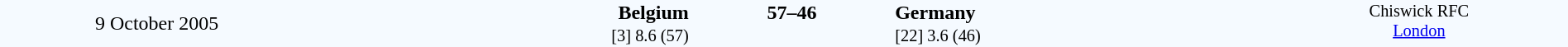<table style="width: 100%; background:#F5FAFF;" cellspacing="0">
<tr>
<td align=center rowspan=3 width=20%>9 October 2005</td>
</tr>
<tr>
<td width=24% align=right><strong>Belgium</strong></td>
<td align=center width=13%><strong>57–46</strong></td>
<td width=24%><strong>Germany</strong></td>
<td style=font-size:85% rowspan=3 valign=top align=center>Chiswick RFC<br><a href='#'>London</a></td>
</tr>
<tr style=font-size:85%>
<td align=right>[3] 8.6 (57)</td>
<td></td>
<td>[22] 3.6 (46)</td>
</tr>
</table>
